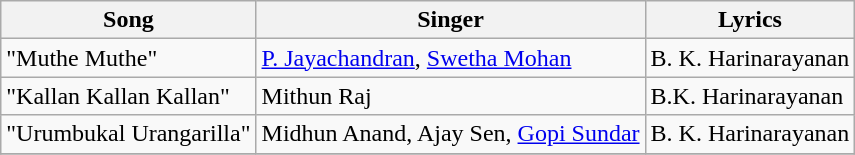<table class = "sortable wikitable">
<tr>
<th>Song</th>
<th>Singer</th>
<th>Lyrics</th>
</tr>
<tr>
<td>"Muthe Muthe"</td>
<td><a href='#'>P. Jayachandran</a>, <a href='#'>Swetha Mohan</a></td>
<td>B. K. Harinarayanan</td>
</tr>
<tr>
<td>"Kallan Kallan Kallan"</td>
<td>Mithun Raj</td>
<td>B.K. Harinarayanan</td>
</tr>
<tr>
<td>"Urumbukal Urangarilla"</td>
<td>Midhun Anand, Ajay Sen, <a href='#'>Gopi Sundar</a></td>
<td>B. K. Harinarayanan</td>
</tr>
<tr>
</tr>
</table>
